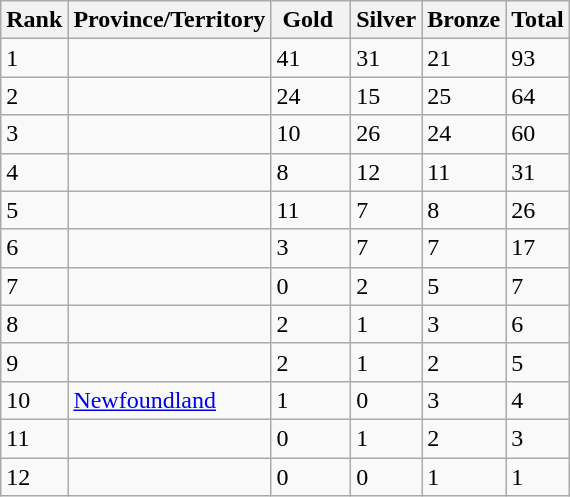<table class="wikitable">
<tr>
<th><strong>Rank</strong></th>
<th><strong>Province/Territory</strong></th>
<th bgcolor="gold"><strong> Gold  </strong></th>
<th bgcolor="silver"><strong>Silver</strong></th>
<th bgcolor="CC9966"><strong>Bronze</strong></th>
<th><strong>Total</strong></th>
</tr>
<tr>
<td>1</td>
<td></td>
<td>41</td>
<td>31</td>
<td>21</td>
<td>93</td>
</tr>
<tr>
<td>2</td>
<td></td>
<td>24</td>
<td>15</td>
<td>25</td>
<td>64</td>
</tr>
<tr>
<td>3</td>
<td></td>
<td>10</td>
<td>26</td>
<td>24</td>
<td>60</td>
</tr>
<tr>
<td>4</td>
<td></td>
<td>8</td>
<td>12</td>
<td>11</td>
<td>31</td>
</tr>
<tr>
<td>5</td>
<td></td>
<td>11</td>
<td>7</td>
<td>8</td>
<td>26</td>
</tr>
<tr>
<td>6</td>
<td><strong></strong></td>
<td>3</td>
<td>7</td>
<td>7</td>
<td>17</td>
</tr>
<tr>
<td>7</td>
<td></td>
<td>0</td>
<td>2</td>
<td>5</td>
<td>7</td>
</tr>
<tr>
<td>8</td>
<td></td>
<td>2</td>
<td>1</td>
<td>3</td>
<td>6</td>
</tr>
<tr>
<td>9</td>
<td></td>
<td>2</td>
<td>1</td>
<td>2</td>
<td>5</td>
</tr>
<tr>
<td>10</td>
<td> <a href='#'>Newfoundland</a></td>
<td>1</td>
<td>0</td>
<td>3</td>
<td>4</td>
</tr>
<tr>
<td>11</td>
<td></td>
<td>0</td>
<td>1</td>
<td>2</td>
<td>3</td>
</tr>
<tr>
<td>12</td>
<td></td>
<td>0</td>
<td>0</td>
<td>1</td>
<td>1</td>
</tr>
</table>
